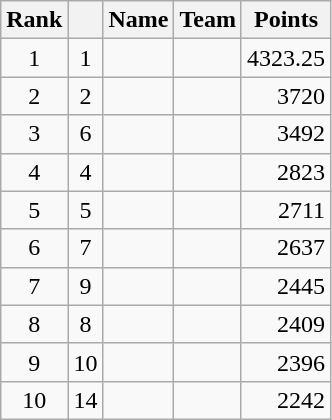<table class="wikitable">
<tr>
<th scope="col">Rank</th>
<th scope="col"></th>
<th scope="col">Name</th>
<th scope="col">Team</th>
<th scope="col">Points</th>
</tr>
<tr>
<td style="text-align:center;">1</td>
<td style="text-align:center;">1</td>
<td></td>
<td></td>
<td style="text-align:right;">4323.25</td>
</tr>
<tr>
<td style="text-align:center;">2</td>
<td style="text-align:center;">2</td>
<td></td>
<td></td>
<td style="text-align:right;">3720</td>
</tr>
<tr>
<td style="text-align:center;">3</td>
<td style="text-align:center;">6</td>
<td></td>
<td></td>
<td style="text-align:right;">3492</td>
</tr>
<tr>
<td style="text-align:center;">4</td>
<td style="text-align:center;">4</td>
<td></td>
<td></td>
<td style="text-align:right;">2823</td>
</tr>
<tr>
<td style="text-align:center;">5</td>
<td style="text-align:center;">5</td>
<td></td>
<td></td>
<td style="text-align:right;">2711</td>
</tr>
<tr>
<td style="text-align:center;">6</td>
<td style="text-align:center;">7</td>
<td></td>
<td></td>
<td style="text-align:right;">2637</td>
</tr>
<tr>
<td style="text-align:center;">7</td>
<td style="text-align:center;">9</td>
<td></td>
<td></td>
<td style="text-align:right;">2445</td>
</tr>
<tr>
<td style="text-align:center;">8</td>
<td style="text-align:center;">8</td>
<td></td>
<td></td>
<td style="text-align:right;">2409</td>
</tr>
<tr>
<td style="text-align:center;">9</td>
<td style="text-align:center;">10</td>
<td></td>
<td></td>
<td style="text-align:right;">2396</td>
</tr>
<tr>
<td style="text-align:center;">10</td>
<td style="text-align:center;">14</td>
<td></td>
<td></td>
<td style="text-align:right;">2242</td>
</tr>
</table>
